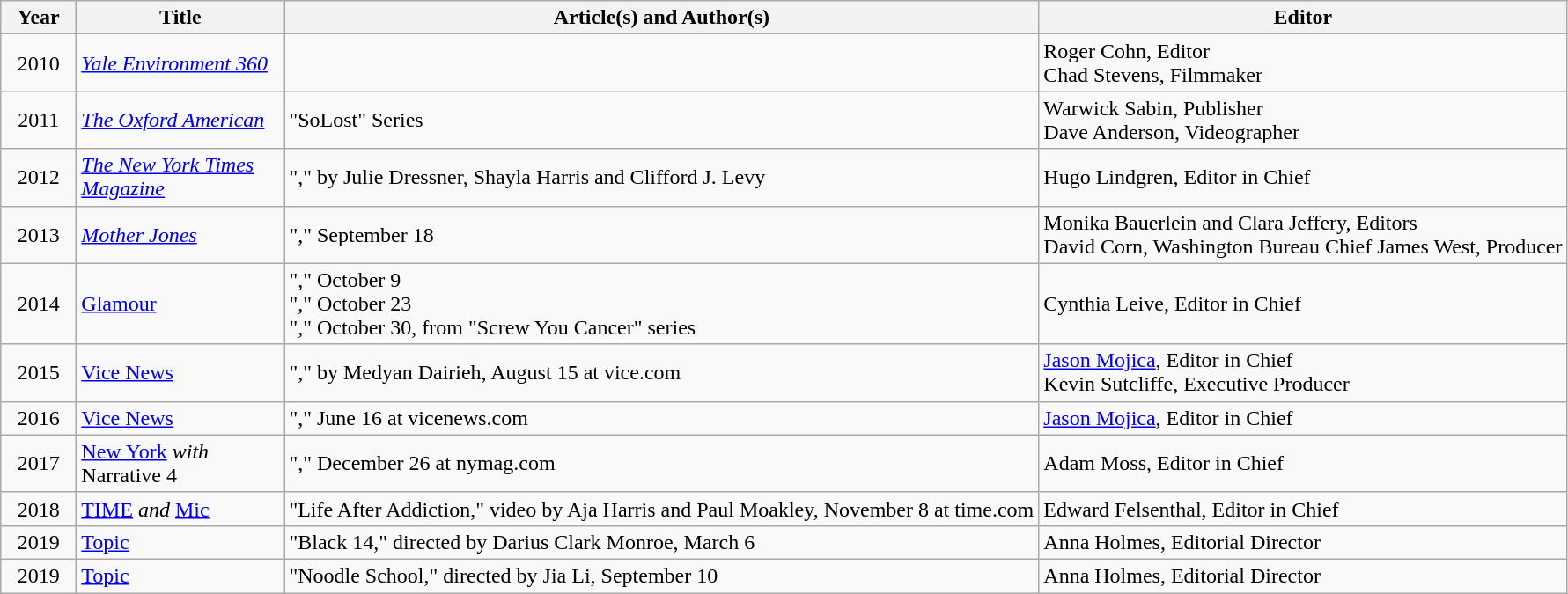<table class="sortable wikitable plainrowheaders">
<tr>
<th scope="col" style="width:50px;">Year</th>
<th scope="col" style="width:150px;">Title</th>
<th>Article(s) and Author(s)</th>
<th>Editor</th>
</tr>
<tr>
<td align="center">2010</td>
<td><em><a href='#'>Yale Environment 360</a></em></td>
<td></td>
<td>Roger Cohn, Editor<br>Chad Stevens, Filmmaker</td>
</tr>
<tr>
<td align="center">2011</td>
<td><em><a href='#'>The Oxford American</a></em></td>
<td>"SoLost" Series</td>
<td>Warwick Sabin, Publisher<br>Dave Anderson, Videographer</td>
</tr>
<tr>
<td align="center">2012</td>
<td><em><a href='#'>The New York Times Magazine</a></em></td>
<td>"," by Julie Dressner, Shayla Harris and Clifford J. Levy</td>
<td>Hugo Lindgren, Editor in Chief</td>
</tr>
<tr>
<td align="center">2013</td>
<td><em><a href='#'>Mother Jones</a><strong></td>
<td>"," September 18</td>
<td>Monika Bauerlein and Clara Jeffery, Editors<br>David Corn, Washington Bureau Chief James West, Producer</td>
</tr>
<tr>
<td align="center">2014</td>
<td></em><a href='#'>Glamour</a><em></td>
<td>"," October 9<br>"," October 23<br>"," October 30, from "Screw You Cancer" series</td>
<td>Cynthia Leive, Editor in Chief</td>
</tr>
<tr>
<td align="center">2015</td>
<td></em><a href='#'>Vice News</a><em></td>
<td>"," by Medyan Dairieh, August 15 at vice.com</td>
<td><a href='#'>Jason Mojica</a>, Editor in Chief<br>Kevin Sutcliffe, Executive Producer</td>
</tr>
<tr>
<td align="center">2016</td>
<td></em><a href='#'>Vice News</a><em></td>
<td>"," June 16 at vicenews.com</td>
<td><a href='#'>Jason Mojica</a>, Editor in Chief</td>
</tr>
<tr>
<td align="center">2017</td>
<td></em><a href='#'>New York</a><em> with </em>Narrative 4<em></td>
<td>"," December 26 at nymag.com</td>
<td>Adam Moss, Editor in Chief</td>
</tr>
<tr>
<td align=center>2018</td>
<td></em><a href='#'>TIME</a><em> and </em><a href='#'>Mic</a><em></td>
<td>"Life After Addiction," video by Aja Harris and Paul Moakley, November 8 at time.com</td>
<td>Edward Felsenthal, Editor in Chief</td>
</tr>
<tr>
<td align=center>2019</td>
<td><a href='#'></em>Topic<em></a></td>
<td>"Black 14," directed by Darius Clark Monroe, March 6</td>
<td>Anna Holmes, Editorial Director</td>
</tr>
<tr>
<td align=center>2019</td>
<td><a href='#'></em>Topic<em></a></td>
<td>"Noodle School," directed by Jia Li, September 10</td>
<td>Anna Holmes, Editorial Director</td>
</tr>
</table>
